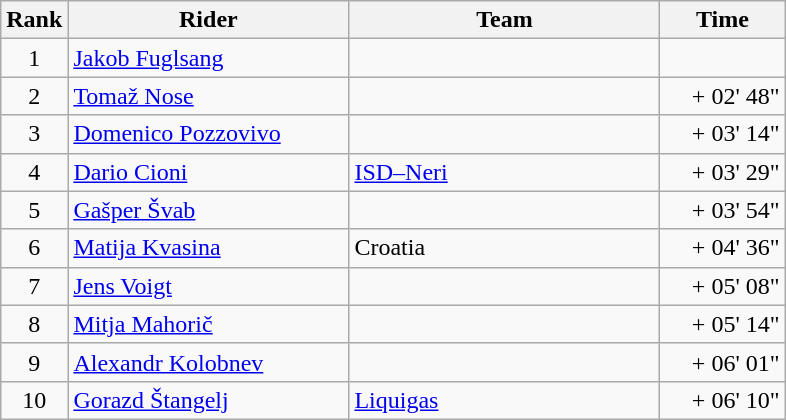<table class="wikitable">
<tr>
<th>Rank</th>
<th>Rider</th>
<th>Team</th>
<th>Time</th>
</tr>
<tr>
<td align=center>1</td>
<td width=180> <a href='#'>Jakob Fuglsang</a> </td>
<td width=200></td>
<td width=76 align=right></td>
</tr>
<tr>
<td align=center>2</td>
<td> <a href='#'>Tomaž Nose</a></td>
<td></td>
<td align=right>+  02' 48"</td>
</tr>
<tr>
<td align=center>3</td>
<td> <a href='#'>Domenico Pozzovivo</a></td>
<td></td>
<td align=right>+  03' 14"</td>
</tr>
<tr>
<td align=center>4</td>
<td> <a href='#'>Dario Cioni</a></td>
<td><a href='#'>ISD–Neri</a></td>
<td align=right>+ 03' 29"</td>
</tr>
<tr>
<td align=center>5</td>
<td> <a href='#'>Gašper Švab</a></td>
<td></td>
<td align=right>+ 03' 54"</td>
</tr>
<tr>
<td align=center>6</td>
<td> <a href='#'>Matija Kvasina</a></td>
<td>Croatia</td>
<td align=right>+ 04' 36"</td>
</tr>
<tr>
<td align=center>7</td>
<td> <a href='#'>Jens Voigt</a></td>
<td></td>
<td align=right>+ 05' 08"</td>
</tr>
<tr>
<td align=center>8</td>
<td> <a href='#'>Mitja Mahorič</a></td>
<td></td>
<td align=right>+ 05' 14"</td>
</tr>
<tr>
<td align=center>9</td>
<td> <a href='#'>Alexandr Kolobnev</a></td>
<td></td>
<td align=right>+ 06' 01"</td>
</tr>
<tr>
<td align=center>10</td>
<td> <a href='#'>Gorazd Štangelj</a></td>
<td><a href='#'>Liquigas</a></td>
<td align=right>+ 06' 10"</td>
</tr>
</table>
